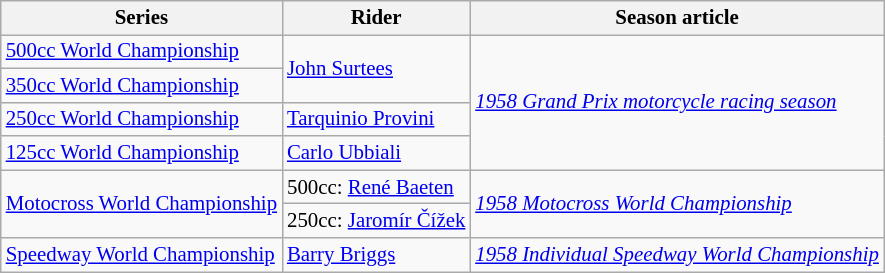<table class="wikitable" style="font-size: 87%;">
<tr>
<th>Series</th>
<th>Rider</th>
<th>Season article</th>
</tr>
<tr>
<td><a href='#'>500cc World Championship</a></td>
<td rowspan=2> <a href='#'>John Surtees</a></td>
<td rowspan=4><em><a href='#'>1958 Grand Prix motorcycle racing season</a></em></td>
</tr>
<tr>
<td><a href='#'>350cc World Championship</a></td>
</tr>
<tr>
<td><a href='#'>250cc World Championship</a></td>
<td> <a href='#'>Tarquinio Provini</a></td>
</tr>
<tr>
<td><a href='#'>125cc World Championship</a></td>
<td> <a href='#'>Carlo Ubbiali</a></td>
</tr>
<tr>
<td rowspan=2><a href='#'>Motocross World Championship</a></td>
<td>500cc:  <a href='#'>René Baeten</a></td>
<td rowspan=2><em><a href='#'>1958 Motocross World Championship</a></em></td>
</tr>
<tr>
<td>250cc:  <a href='#'>Jaromír Čížek</a></td>
</tr>
<tr>
<td><a href='#'>Speedway World Championship</a></td>
<td> <a href='#'>Barry Briggs</a></td>
<td><em><a href='#'>1958 Individual Speedway World Championship</a></em></td>
</tr>
</table>
